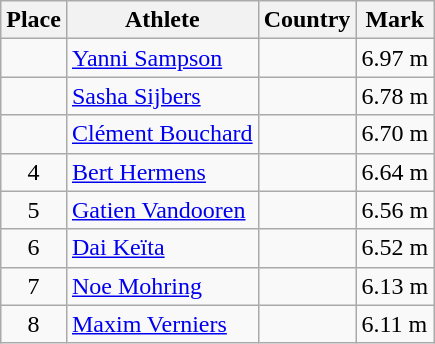<table class="wikitable">
<tr>
<th>Place</th>
<th>Athlete</th>
<th>Country</th>
<th>Mark</th>
</tr>
<tr>
<td align=center></td>
<td><a href='#'>Yanni Sampson</a></td>
<td></td>
<td>6.97 m</td>
</tr>
<tr>
<td align=center></td>
<td><a href='#'>Sasha Sijbers</a></td>
<td></td>
<td>6.78 m</td>
</tr>
<tr>
<td align=center></td>
<td><a href='#'>Clément Bouchard</a></td>
<td></td>
<td>6.70 m</td>
</tr>
<tr>
<td align=center>4</td>
<td><a href='#'>Bert Hermens</a></td>
<td></td>
<td>6.64 m</td>
</tr>
<tr>
<td align=center>5</td>
<td><a href='#'>Gatien Vandooren</a></td>
<td></td>
<td>6.56 m</td>
</tr>
<tr>
<td align=center>6</td>
<td><a href='#'>Dai Keïta</a></td>
<td></td>
<td>6.52 m</td>
</tr>
<tr>
<td align=center>7</td>
<td><a href='#'>Noe Mohring</a></td>
<td></td>
<td>6.13 m</td>
</tr>
<tr>
<td align=center>8</td>
<td><a href='#'>Maxim Verniers</a></td>
<td></td>
<td>6.11 m</td>
</tr>
</table>
